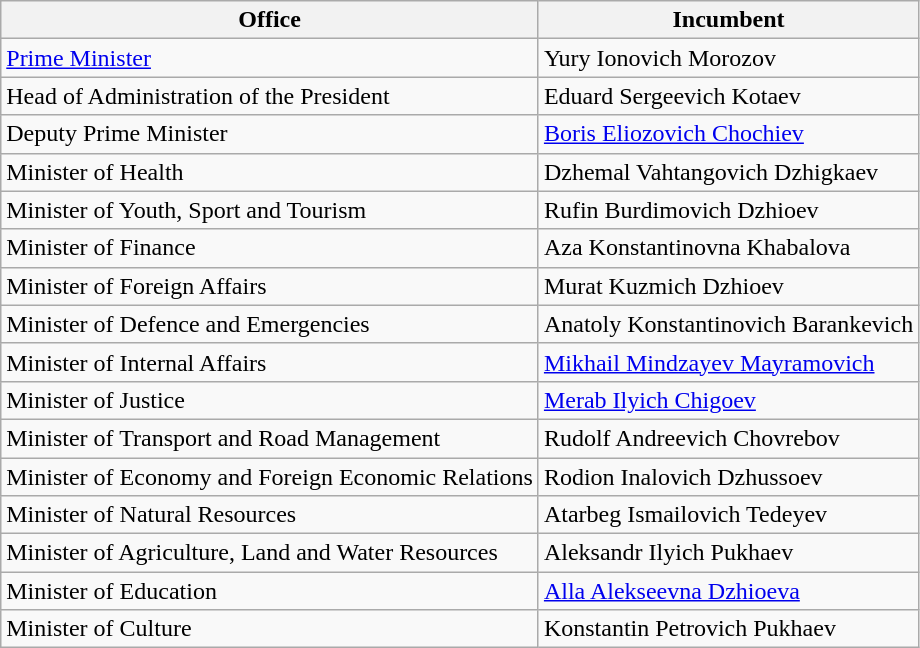<table class=wikitable>
<tr>
<th>Office</th>
<th>Incumbent</th>
</tr>
<tr>
<td><a href='#'>Prime Minister</a></td>
<td>Yury Ionovich Morozov</td>
</tr>
<tr>
<td>Head of Administration of the President</td>
<td>Eduard Sergeevich Kotaev</td>
</tr>
<tr>
<td>Deputy Prime Minister</td>
<td><a href='#'>Boris Eliozovich Chochiev</a></td>
</tr>
<tr>
<td>Minister of Health</td>
<td>Dzhemal Vahtangovich Dzhigkaev</td>
</tr>
<tr>
<td>Minister of Youth, Sport and Tourism</td>
<td>Rufin Burdimovich Dzhioev</td>
</tr>
<tr>
<td>Minister of Finance</td>
<td>Aza Konstantinovna Khabalova</td>
</tr>
<tr>
<td>Minister of Foreign Affairs</td>
<td>Murat Kuzmich Dzhioev</td>
</tr>
<tr>
<td>Minister of Defence and Emergencies</td>
<td>Anatoly Konstantinovich Barankevich</td>
</tr>
<tr>
<td>Minister of Internal Affairs</td>
<td><a href='#'>Mikhail Mindzayev Mayramovich</a></td>
</tr>
<tr>
<td>Minister of Justice</td>
<td><a href='#'>Merab Ilyich Chigoev</a></td>
</tr>
<tr>
<td>Minister of Transport and Road Management</td>
<td>Rudolf Andreevich Chovrebov</td>
</tr>
<tr>
<td>Minister of Economy and Foreign Economic Relations</td>
<td>Rodion Inalovich Dzhussoev</td>
</tr>
<tr>
<td>Minister of Natural Resources</td>
<td>Atarbeg Ismailovich Tedeyev</td>
</tr>
<tr>
<td>Minister of Agriculture, Land and Water Resources</td>
<td>Aleksandr Ilyich Pukhaev</td>
</tr>
<tr>
<td>Minister of Education</td>
<td><a href='#'>Alla Alekseevna Dzhioeva</a></td>
</tr>
<tr>
<td>Minister of Culture</td>
<td>Konstantin Petrovich Pukhaev</td>
</tr>
</table>
